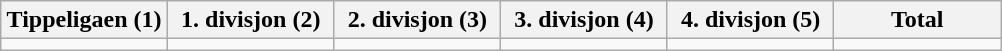<table class="wikitable">
<tr>
<th width="16.6%">Tippeligaen (1)</th>
<th width="16.6%">1. divisjon (2)</th>
<th width="16.6%">2. divisjon (3)</th>
<th width="16.6%">3. divisjon (4)</th>
<th width="16.6%">4. divisjon (5)</th>
<th width="16.6%">Total</th>
</tr>
<tr>
<td></td>
<td></td>
<td></td>
<td></td>
<td></td>
<td></td>
</tr>
</table>
